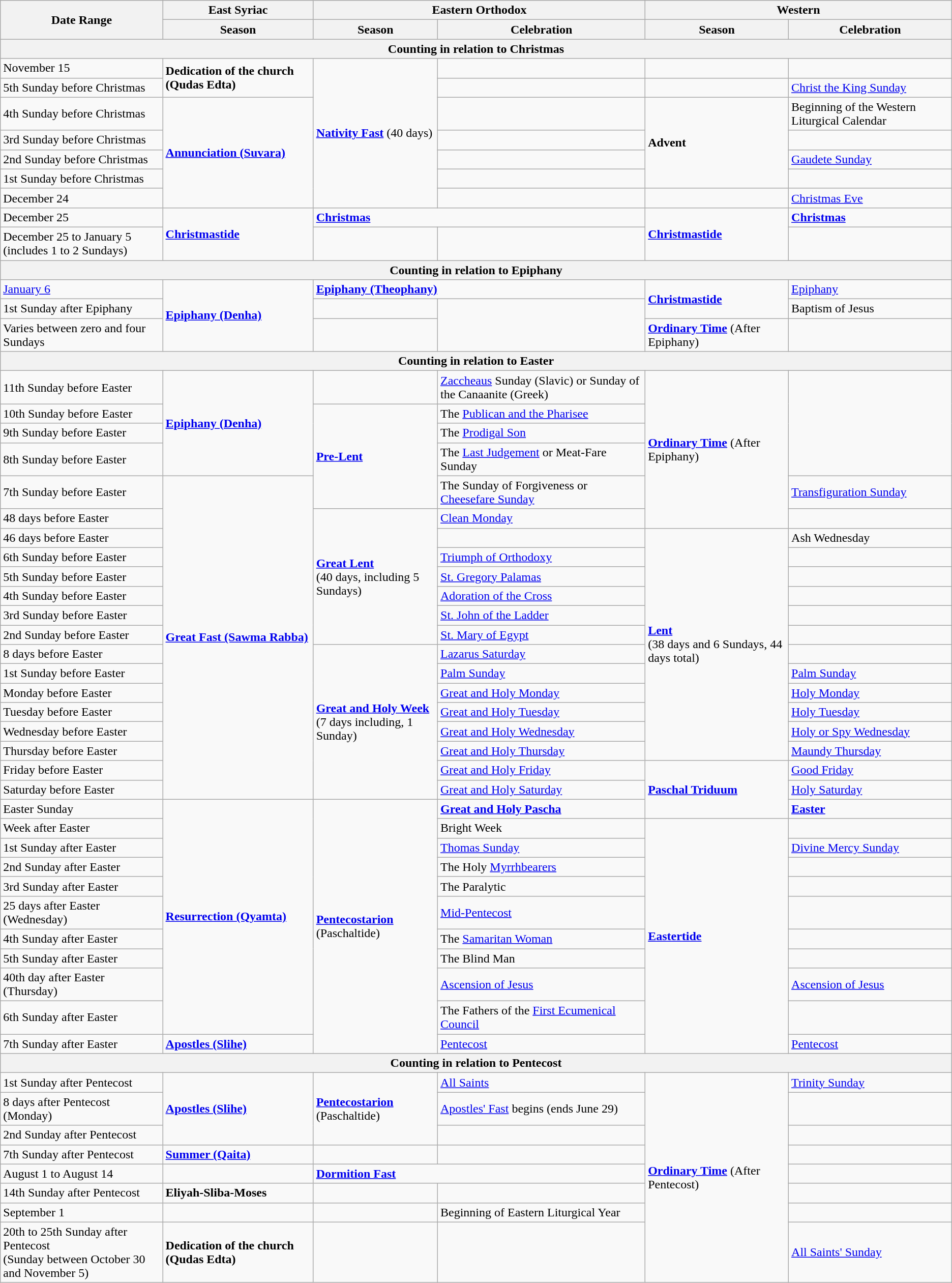<table class="wikitable">
<tr>
<th rowspan="2">Date Range</th>
<th>East Syriac</th>
<th colspan="2">Eastern Orthodox</th>
<th colspan="2">Western</th>
</tr>
<tr>
<th>Season</th>
<th>Season</th>
<th>Celebration</th>
<th>Season</th>
<th>Celebration</th>
</tr>
<tr>
<th colspan="6"><strong>Counting in relation to Christmas</strong></th>
</tr>
<tr>
<td>November 15</td>
<td rowspan="2"><strong>Dedication of the church (Qudas Edta)</strong></td>
<td rowspan="7"><strong><a href='#'>Nativity Fast</a></strong> (40 days)</td>
<td></td>
<td></td>
<td></td>
</tr>
<tr>
<td>5th Sunday before Christmas</td>
<td></td>
<td></td>
<td><a href='#'>Christ the King Sunday</a></td>
</tr>
<tr>
<td>4th Sunday before Christmas</td>
<td rowspan="5"><a href='#'><strong>Annunciation (Suvara)</strong></a></td>
<td></td>
<td rowspan="4"><strong>Advent</strong></td>
<td>Beginning of the Western Liturgical Calendar</td>
</tr>
<tr>
<td>3rd Sunday before Christmas</td>
<td></td>
<td></td>
</tr>
<tr>
<td>2nd Sunday before Christmas</td>
<td></td>
<td><a href='#'>Gaudete Sunday</a></td>
</tr>
<tr>
<td>1st Sunday before Christmas</td>
<td></td>
<td></td>
</tr>
<tr>
<td>December 24</td>
<td></td>
<td></td>
<td><a href='#'>Christmas Eve</a></td>
</tr>
<tr>
<td>December 25</td>
<td rowspan="2"><strong><a href='#'>Christmastide</a></strong></td>
<td colspan="2"><strong><a href='#'>Christmas</a></strong></td>
<td rowspan="2"><strong><a href='#'>Christmastide</a></strong></td>
<td><strong><a href='#'>Christmas</a></strong></td>
</tr>
<tr>
<td>December 25 to January 5<br>(includes 1 to 2 Sundays)</td>
<td></td>
<td></td>
<td></td>
</tr>
<tr>
<th colspan="6"><strong>Counting in relation to Epiphany</strong></th>
</tr>
<tr>
<td><a href='#'>January 6</a></td>
<td rowspan="3"><a href='#'><strong>Epiphany (Denha)</strong></a></td>
<td colspan="2"><strong><a href='#'>Epiphany (Theophany)</a></strong></td>
<td rowspan="2"><strong><a href='#'>Christmastide</a></strong></td>
<td><a href='#'>Epiphany</a></td>
</tr>
<tr>
<td>1st Sunday after Epiphany</td>
<td></td>
<td rowspan="2"></td>
<td>Baptism of Jesus</td>
</tr>
<tr>
<td>Varies between zero and four Sundays</td>
<td></td>
<td><strong><a href='#'>Ordinary Time</a></strong> (After Epiphany)</td>
<td></td>
</tr>
<tr>
<th colspan="6"><strong>Counting in relation to Easter</strong></th>
</tr>
<tr>
<td>11th Sunday before Easter</td>
<td rowspan="4"><a href='#'><strong>Epiphany (Denha)</strong></a></td>
<td></td>
<td><a href='#'>Zaccheaus</a> Sunday (Slavic) or Sunday of the Canaanite (Greek)</td>
<td rowspan="6"><strong><a href='#'>Ordinary Time</a></strong> (After Epiphany)</td>
<td rowspan="4"></td>
</tr>
<tr>
<td>10th Sunday before Easter</td>
<td rowspan="4"><strong><a href='#'>Pre-Lent</a></strong></td>
<td>The <a href='#'>Publican and the Pharisee</a></td>
</tr>
<tr>
<td>9th Sunday before Easter</td>
<td>The <a href='#'>Prodigal Son</a></td>
</tr>
<tr>
<td>8th Sunday before Easter</td>
<td>The <a href='#'>Last Judgement</a> or Meat-Fare Sunday</td>
</tr>
<tr>
<td>7th Sunday before Easter</td>
<td rowspan="16"><a href='#'><strong>Great Fast (Sawma Rabba)</strong></a></td>
<td>The Sunday of Forgiveness or <a href='#'>Cheesefare Sunday</a></td>
<td><a href='#'>Transfiguration Sunday</a></td>
</tr>
<tr>
<td>48 days before Easter</td>
<td rowspan="7"><strong><a href='#'>Great Lent</a></strong><br>(40 days, including 5 Sundays)</td>
<td><a href='#'>Clean Monday</a></td>
<td></td>
</tr>
<tr>
<td>46 days before Easter</td>
<td></td>
<td rowspan="12"><strong><a href='#'>Lent</a></strong><br>(38 days and 6 Sundays, 44 days total)</td>
<td>Ash Wednesday</td>
</tr>
<tr>
<td>6th Sunday before Easter</td>
<td><a href='#'>Triumph of Orthodoxy</a></td>
<td></td>
</tr>
<tr>
<td>5th Sunday before Easter</td>
<td><a href='#'>St. Gregory Palamas</a></td>
<td></td>
</tr>
<tr>
<td>4th Sunday before Easter</td>
<td><a href='#'>Adoration of the Cross</a></td>
<td></td>
</tr>
<tr>
<td>3rd Sunday before Easter</td>
<td><a href='#'>St. John of the Ladder</a></td>
<td></td>
</tr>
<tr>
<td>2nd Sunday before Easter</td>
<td><a href='#'>St. Mary of Egypt</a></td>
<td></td>
</tr>
<tr>
<td>8 days before Easter</td>
<td rowspan="8"><strong><a href='#'>Great and Holy Week</a></strong><br>(7 days including, 1 Sunday)</td>
<td><a href='#'>Lazarus Saturday</a></td>
<td></td>
</tr>
<tr>
<td>1st Sunday before Easter</td>
<td><a href='#'>Palm Sunday</a></td>
<td><a href='#'>Palm Sunday</a></td>
</tr>
<tr>
<td>Monday before Easter</td>
<td><a href='#'>Great and Holy Monday</a></td>
<td><a href='#'>Holy Monday</a></td>
</tr>
<tr>
<td>Tuesday before Easter</td>
<td><a href='#'>Great and Holy Tuesday</a></td>
<td><a href='#'>Holy Tuesday</a></td>
</tr>
<tr>
<td>Wednesday before Easter</td>
<td><a href='#'>Great and Holy Wednesday</a></td>
<td><a href='#'>Holy or Spy Wednesday</a></td>
</tr>
<tr>
<td>Thursday before Easter</td>
<td><a href='#'>Great and Holy Thursday</a></td>
<td><a href='#'>Maundy Thursday</a></td>
</tr>
<tr>
<td>Friday before Easter</td>
<td><a href='#'>Great and Holy Friday</a></td>
<td rowspan="3"><strong><a href='#'>Paschal Triduum</a></strong></td>
<td><a href='#'>Good Friday</a></td>
</tr>
<tr>
<td>Saturday before Easter</td>
<td><a href='#'>Great and Holy Saturday</a></td>
<td><a href='#'>Holy Saturday</a></td>
</tr>
<tr>
<td>Easter Sunday</td>
<td rowspan="10"><a href='#'><strong>Resurrection (Qyamta)</strong></a></td>
<td rowspan="11"><strong><a href='#'>Pentecostarion</a></strong> (Paschaltide)</td>
<td><a href='#'><strong>Great and Holy Pascha</strong></a></td>
<td><strong><a href='#'>Easter</a></strong></td>
</tr>
<tr>
<td>Week after Easter</td>
<td>Bright Week</td>
<td rowspan="10"><strong><a href='#'>Eastertide</a></strong></td>
<td></td>
</tr>
<tr>
<td>1st Sunday after Easter</td>
<td><a href='#'>Thomas Sunday</a></td>
<td><a href='#'>Divine Mercy Sunday</a></td>
</tr>
<tr>
<td>2nd Sunday after Easter</td>
<td>The Holy <a href='#'>Myrrhbearers</a></td>
<td></td>
</tr>
<tr>
<td>3rd Sunday after Easter</td>
<td>The Paralytic</td>
<td></td>
</tr>
<tr>
<td>25 days after Easter (Wednesday)</td>
<td><a href='#'>Mid-Pentecost</a></td>
<td></td>
</tr>
<tr>
<td>4th Sunday after Easter</td>
<td>The <a href='#'>Samaritan Woman</a></td>
<td></td>
</tr>
<tr>
<td>5th Sunday after Easter</td>
<td>The Blind Man</td>
<td></td>
</tr>
<tr>
<td>40th day after Easter (Thursday)</td>
<td><a href='#'>Ascension of Jesus</a></td>
<td><a href='#'>Ascension of Jesus</a></td>
</tr>
<tr>
<td>6th Sunday after Easter</td>
<td>The Fathers of the <a href='#'>First Ecumenical Council</a></td>
<td></td>
</tr>
<tr>
<td>7th Sunday after Easter</td>
<td><a href='#'><strong>Apostles (Slihe)</strong></a></td>
<td><a href='#'>Pentecost</a></td>
<td><a href='#'>Pentecost</a></td>
</tr>
<tr>
<th colspan="6"><strong>Counting in relation to Pentecost</strong></th>
</tr>
<tr>
<td>1st Sunday after Pentecost</td>
<td rowspan="3"><a href='#'><strong>Apostles (Slihe)</strong></a></td>
<td rowspan="3"><strong><a href='#'>Pentecostarion</a></strong> (Paschaltide)</td>
<td><a href='#'>All Saints</a></td>
<td rowspan="8"><strong><a href='#'>Ordinary Time</a></strong> (After Pentecost)</td>
<td><a href='#'>Trinity Sunday</a></td>
</tr>
<tr>
<td>8 days after Pentecost (Monday)</td>
<td><a href='#'>Apostles' Fast</a> begins (ends June 29)</td>
<td></td>
</tr>
<tr>
<td>2nd Sunday after Pentecost</td>
<td></td>
<td></td>
</tr>
<tr>
<td>7th Sunday after Pentecost</td>
<td><a href='#'><strong>Summer (Qaita)</strong></a></td>
<td></td>
<td></td>
<td></td>
</tr>
<tr>
<td>August 1 to August 14</td>
<td></td>
<td colspan="2"><strong><a href='#'>Dormition Fast</a></strong></td>
<td></td>
</tr>
<tr>
<td>14th Sunday after Pentecost</td>
<td><strong>Eliyah-Sliba-Moses</strong></td>
<td></td>
<td></td>
<td></td>
</tr>
<tr>
<td>September 1</td>
<td></td>
<td></td>
<td>Beginning of Eastern Liturgical Year</td>
<td></td>
</tr>
<tr>
<td>20th to 25th Sunday after Pentecost<br>(Sunday between October 30 and November 5)</td>
<td><strong>Dedication of the church (Qudas Edta)</strong></td>
<td></td>
<td></td>
<td><a href='#'>All Saints' Sunday</a></td>
</tr>
</table>
